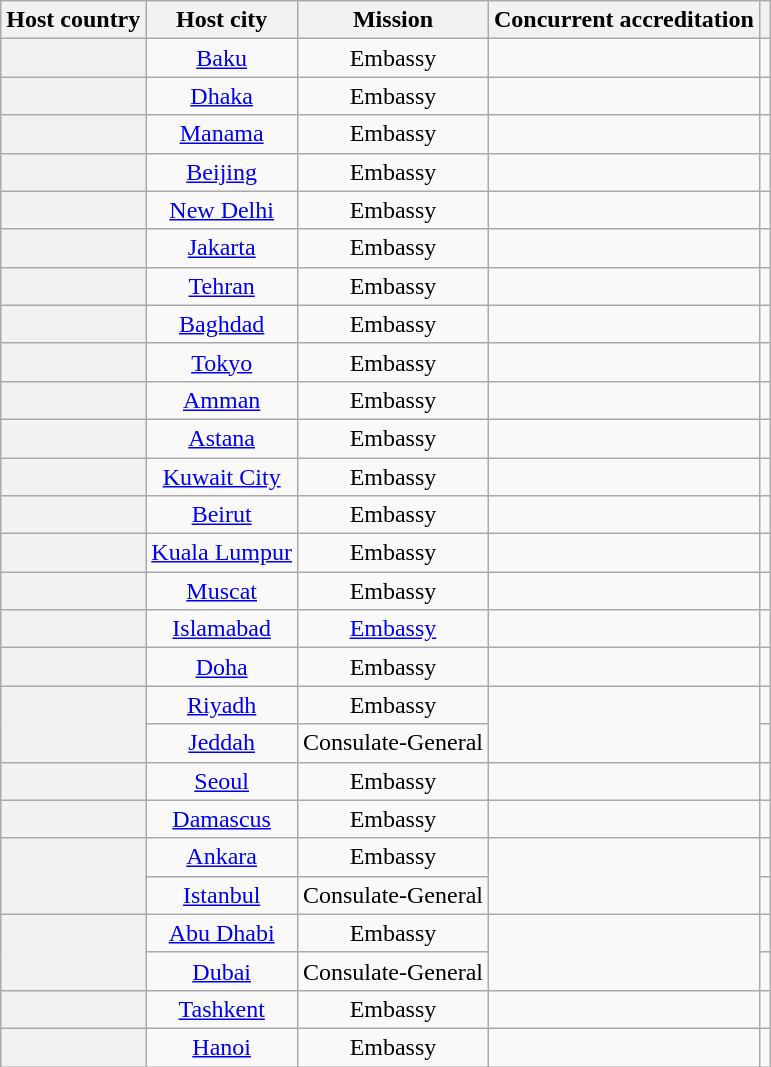<table class="wikitable plainrowheaders" style="text-align:center;">
<tr>
<th scope="col">Host country</th>
<th scope="col">Host city</th>
<th scope="col">Mission</th>
<th scope="col">Concurrent accreditation</th>
<th scope="col"></th>
</tr>
<tr>
<th scope="row"></th>
<td><a href='#'>Baku</a></td>
<td>Embassy</td>
<td></td>
<td></td>
</tr>
<tr>
<th scope="row"></th>
<td><a href='#'>Dhaka</a></td>
<td>Embassy</td>
<td></td>
<td></td>
</tr>
<tr>
<th scope="row"></th>
<td><a href='#'>Manama</a></td>
<td>Embassy</td>
<td></td>
<td></td>
</tr>
<tr>
<th scope="row"></th>
<td><a href='#'>Beijing</a></td>
<td>Embassy</td>
<td></td>
<td></td>
</tr>
<tr>
<th scope="row"></th>
<td><a href='#'>New Delhi</a></td>
<td>Embassy</td>
<td></td>
<td></td>
</tr>
<tr>
<th scope="row"></th>
<td><a href='#'>Jakarta</a></td>
<td>Embassy</td>
<td></td>
<td></td>
</tr>
<tr>
<th scope="row"></th>
<td><a href='#'>Tehran</a></td>
<td>Embassy</td>
<td></td>
<td></td>
</tr>
<tr>
<th scope="row"></th>
<td><a href='#'>Baghdad</a></td>
<td>Embassy</td>
<td></td>
<td></td>
</tr>
<tr>
<th scope="row"></th>
<td><a href='#'>Tokyo</a></td>
<td>Embassy</td>
<td></td>
<td></td>
</tr>
<tr>
<th scope="row"></th>
<td><a href='#'>Amman</a></td>
<td>Embassy</td>
<td></td>
<td></td>
</tr>
<tr>
<th scope="row"></th>
<td><a href='#'>Astana</a></td>
<td>Embassy</td>
<td></td>
<td></td>
</tr>
<tr>
<th scope="row"></th>
<td><a href='#'>Kuwait City</a></td>
<td>Embassy</td>
<td></td>
<td></td>
</tr>
<tr>
<th scope="row"></th>
<td><a href='#'>Beirut</a></td>
<td>Embassy</td>
<td></td>
<td></td>
</tr>
<tr>
<th scope="row"></th>
<td><a href='#'>Kuala Lumpur</a></td>
<td>Embassy</td>
<td></td>
<td></td>
</tr>
<tr>
<th scope="row"></th>
<td><a href='#'>Muscat</a></td>
<td>Embassy</td>
<td></td>
<td></td>
</tr>
<tr>
<th scope="row"></th>
<td><a href='#'>Islamabad</a></td>
<td><a href='#'>Embassy</a></td>
<td></td>
<td></td>
</tr>
<tr>
<th scope="row"></th>
<td><a href='#'>Doha</a></td>
<td>Embassy</td>
<td></td>
<td></td>
</tr>
<tr>
<th scope="row" rowspan="2"></th>
<td><a href='#'>Riyadh</a></td>
<td>Embassy</td>
<td rowspan="2"></td>
<td></td>
</tr>
<tr>
<td><a href='#'>Jeddah</a></td>
<td>Consulate-General</td>
<td></td>
</tr>
<tr>
<th scope="row"></th>
<td><a href='#'>Seoul</a></td>
<td>Embassy</td>
<td></td>
<td></td>
</tr>
<tr>
<th scope="row"></th>
<td><a href='#'>Damascus</a></td>
<td>Embassy</td>
<td></td>
<td></td>
</tr>
<tr>
<th scope="row" rowspan="2"></th>
<td><a href='#'>Ankara</a></td>
<td>Embassy</td>
<td rowspan="2"></td>
<td></td>
</tr>
<tr>
<td><a href='#'>Istanbul</a></td>
<td>Consulate-General</td>
<td></td>
</tr>
<tr>
<th scope="row" rowspan="2"></th>
<td><a href='#'>Abu Dhabi</a></td>
<td>Embassy</td>
<td rowspan="2"></td>
<td></td>
</tr>
<tr>
<td><a href='#'>Dubai</a></td>
<td>Consulate-General</td>
<td></td>
</tr>
<tr>
<th scope="row"></th>
<td><a href='#'>Tashkent</a></td>
<td>Embassy</td>
<td></td>
<td></td>
</tr>
<tr>
<th scope="row"></th>
<td><a href='#'>Hanoi</a></td>
<td>Embassy</td>
<td></td>
<td></td>
</tr>
</table>
